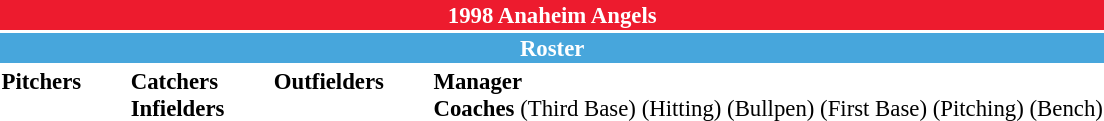<table class="toccolours" style="font-size: 95%;">
<tr>
<th colspan="10" style="background-color: #ED1B2E; color: white; text-align: center;">1998 Anaheim Angels</th>
</tr>
<tr>
<td colspan="10" style="background-color:#47A6DC; color: white; text-align: center;"><strong>Roster</strong></td>
</tr>
<tr>
<td valign="top"><strong>Pitchers</strong><br>

















</td>
<td width="25px"></td>
<td valign="top"><strong>Catchers</strong><br>




<strong>Infielders</strong>











</td>
<td width="25px"></td>
<td valign="top"><strong>Outfielders</strong><br>







</td>
<td width="25px"></td>
<td valign="top"><strong>Manager</strong><br>
<strong>Coaches</strong>
 (Third Base)
 (Hitting)
 (Bullpen)
 (First Base)
 (Pitching)
 (Bench)</td>
</tr>
</table>
